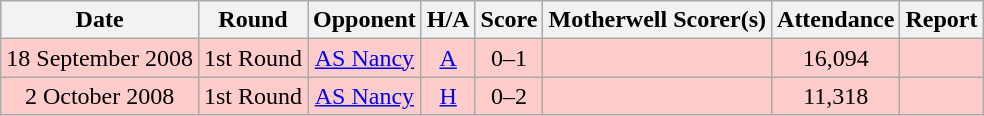<table class="wikitable" style="text-align:center">
<tr>
<th>Date</th>
<th>Round</th>
<th>Opponent</th>
<th>H/A</th>
<th>Score</th>
<th>Motherwell Scorer(s)</th>
<th>Attendance</th>
<th>Report</th>
</tr>
<tr bgcolor = "#ffcccc">
<td>18 September 2008</td>
<td>1st Round</td>
<td><a href='#'>AS Nancy</a></td>
<td><a href='#'>A</a></td>
<td>0–1</td>
<td></td>
<td>16,094</td>
<td></td>
</tr>
<tr bgcolor = "#ffcccc">
<td>2 October 2008</td>
<td>1st Round</td>
<td><a href='#'>AS Nancy</a></td>
<td><a href='#'>H</a></td>
<td>0–2</td>
<td></td>
<td>11,318</td>
<td></td>
</tr>
</table>
